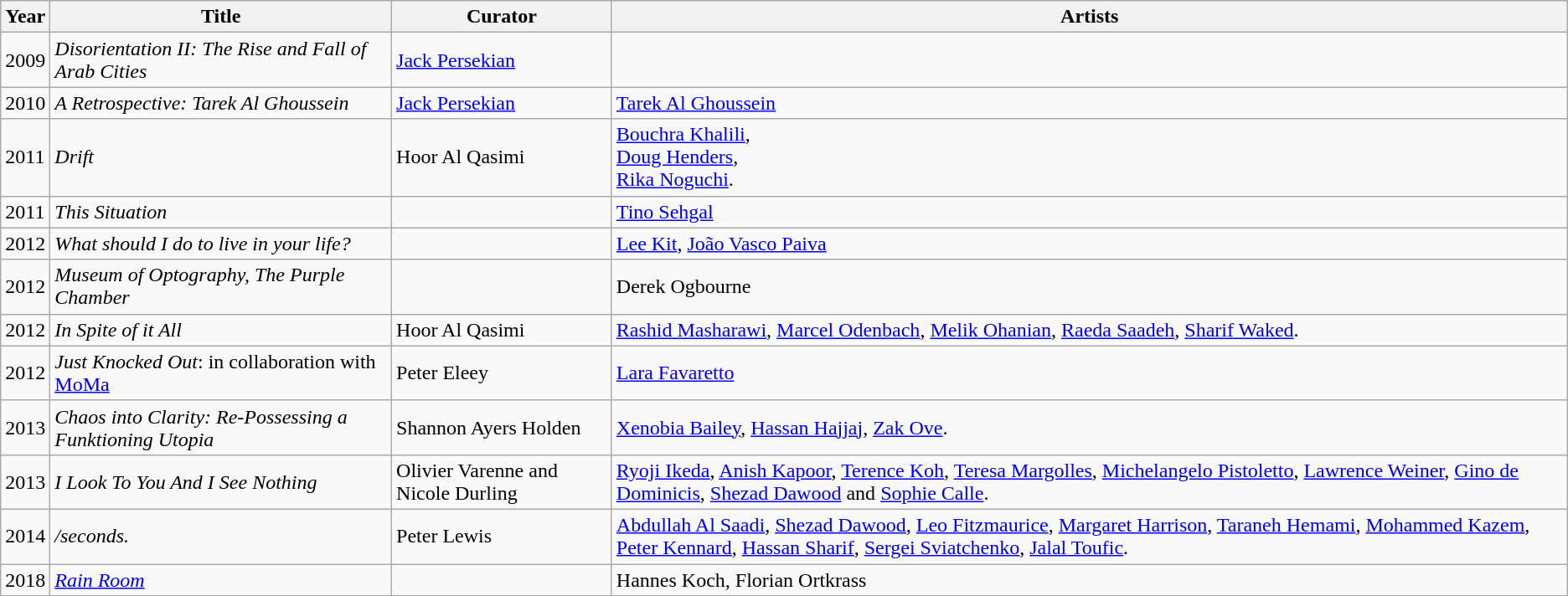<table class="wikitable">
<tr>
<th>Year</th>
<th>Title</th>
<th>Curator</th>
<th>Artists</th>
</tr>
<tr>
<td>2009</td>
<td><em>Disorientation II: The Rise and Fall of Arab Cities</em></td>
<td><a href='#'>Jack Persekian</a></td>
<td></td>
</tr>
<tr>
<td>2010</td>
<td><em>A Retrospective: Tarek Al Ghoussein</em></td>
<td><a href='#'>Jack Persekian</a></td>
<td><a href='#'>Tarek Al Ghoussein</a></td>
</tr>
<tr>
<td>2011</td>
<td><em>Drift</em></td>
<td>Hoor Al Qasimi</td>
<td><a href='#'>Bouchra Khalili</a>,<br><a href='#'>Doug Henders</a>,<br><a href='#'>Rika Noguchi</a>.</td>
</tr>
<tr>
<td>2011</td>
<td><em>This Situation</em></td>
<td></td>
<td><a href='#'>Tino Sehgal</a></td>
</tr>
<tr>
<td>2012</td>
<td><em>What should I do to live in your life?</em></td>
<td></td>
<td><a href='#'>Lee Kit</a>, <a href='#'>João Vasco Paiva</a></td>
</tr>
<tr>
<td>2012</td>
<td><em>Museum of Optography, The Purple Chamber</em></td>
<td></td>
<td>Derek Ogbourne</td>
</tr>
<tr>
<td>2012</td>
<td><em>In Spite of it All</em></td>
<td>Hoor Al Qasimi</td>
<td><a href='#'>Rashid Masharawi</a>,  <a href='#'>Marcel Odenbach</a>, <a href='#'>Melik Ohanian</a>, <a href='#'>Raeda Saadeh</a>, <a href='#'>Sharif Waked</a>.</td>
</tr>
<tr>
<td>2012</td>
<td><em>Just Knocked Out</em>: in collaboration with <a href='#'>MoMa</a></td>
<td>Peter Eleey</td>
<td><a href='#'>Lara Favaretto</a></td>
</tr>
<tr>
<td>2013</td>
<td><em>Chaos into Clarity: Re-Possessing a Funktioning Utopia</em></td>
<td>Shannon Ayers Holden</td>
<td><a href='#'>Xenobia Bailey</a>, <a href='#'>Hassan Hajjaj</a>, <a href='#'>Zak Ove</a>.</td>
</tr>
<tr>
<td>2013</td>
<td><em>I Look To You And I See Nothing</em></td>
<td>Olivier Varenne and Nicole Durling</td>
<td><a href='#'>Ryoji Ikeda</a>, <a href='#'>Anish Kapoor</a>, <a href='#'>Terence Koh</a>, <a href='#'>Teresa Margolles</a>, <a href='#'>Michelangelo Pistoletto</a>, <a href='#'>Lawrence Weiner</a>, <a href='#'>Gino de Dominicis</a>, <a href='#'>Shezad Dawood</a> and <a href='#'>Sophie Calle</a>.</td>
</tr>
<tr>
<td>2014</td>
<td><em>/seconds.</em></td>
<td>Peter Lewis</td>
<td><a href='#'>Abdullah Al Saadi</a>, <a href='#'>Shezad Dawood</a>, <a href='#'>Leo Fitzmaurice</a>, <a href='#'>Margaret Harrison</a>, <a href='#'>Taraneh Hemami</a>, <a href='#'>Mohammed Kazem</a>, <a href='#'>Peter Kennard</a>, <a href='#'>Hassan Sharif</a>, <a href='#'>Sergei Sviatchenko</a>, <a href='#'>Jalal Toufic</a>.</td>
</tr>
<tr>
<td>2018</td>
<td><em><a href='#'>Rain Room</a></em></td>
<td></td>
<td>Hannes Koch, Florian Ortkrass</td>
</tr>
</table>
